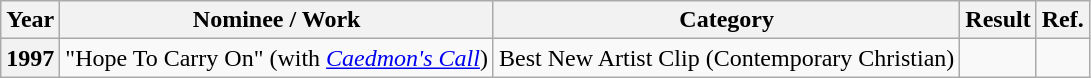<table class="wikitable">
<tr>
<th>Year</th>
<th>Nominee / Work</th>
<th>Category</th>
<th>Result</th>
<th>Ref.</th>
</tr>
<tr>
<th>1997</th>
<td>"Hope To Carry On" (with <em><a href='#'>Caedmon's Call</a></em>)</td>
<td Song of the Year>Best New Artist Clip (Contemporary Christian)</td>
<td></td>
<td></td>
</tr>
</table>
